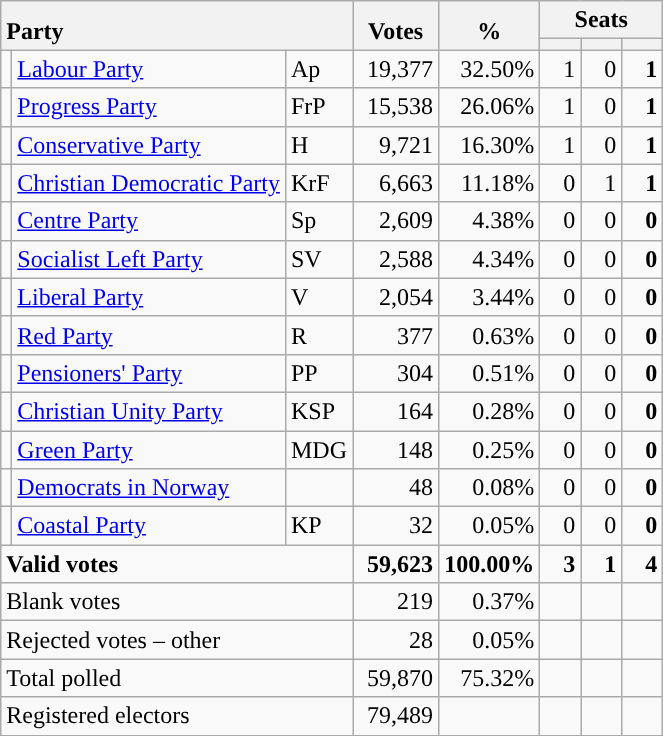<table class="wikitable" border="1" style="text-align:right;">
<tr>
<th style="text-align:left;" valign=bottom rowspan=2 colspan=3>Party</th>
<th align=center valign=bottom rowspan=2 width="50">Votes</th>
<th align=center valign=bottom rowspan=2 width="50">%</th>
<th colspan=3>Seats</th>
</tr>
<tr>
<th align=center valign=bottom width="20"><small></small></th>
<th align=center valign=bottom width="20"><small><a href='#'></a></small></th>
<th align=center valign=bottom width="20"><small></small></th>
</tr>
<tr>
<td style="color:inherit;background:"></td>
<td align=left><a href='#'>Labour Party</a></td>
<td align=left>Ap</td>
<td>19,377</td>
<td>32.50%</td>
<td>1</td>
<td>0</td>
<td><strong>1</strong></td>
</tr>
<tr>
<td style="color:inherit;background:"></td>
<td align=left><a href='#'>Progress Party</a></td>
<td align=left>FrP</td>
<td>15,538</td>
<td>26.06%</td>
<td>1</td>
<td>0</td>
<td><strong>1</strong></td>
</tr>
<tr>
<td style="color:inherit;background:"></td>
<td align=left><a href='#'>Conservative Party</a></td>
<td align=left>H</td>
<td>9,721</td>
<td>16.30%</td>
<td>1</td>
<td>0</td>
<td><strong>1</strong></td>
</tr>
<tr>
<td style="color:inherit;background:"></td>
<td align=left><a href='#'>Christian Democratic Party</a></td>
<td align=left>KrF</td>
<td>6,663</td>
<td>11.18%</td>
<td>0</td>
<td>1</td>
<td><strong>1</strong></td>
</tr>
<tr>
<td style="color:inherit;background:"></td>
<td align=left><a href='#'>Centre Party</a></td>
<td align=left>Sp</td>
<td>2,609</td>
<td>4.38%</td>
<td>0</td>
<td>0</td>
<td><strong>0</strong></td>
</tr>
<tr>
<td style="color:inherit;background:"></td>
<td align=left><a href='#'>Socialist Left Party</a></td>
<td align=left>SV</td>
<td>2,588</td>
<td>4.34%</td>
<td>0</td>
<td>0</td>
<td><strong>0</strong></td>
</tr>
<tr>
<td style="color:inherit;background:"></td>
<td align=left><a href='#'>Liberal Party</a></td>
<td align=left>V</td>
<td>2,054</td>
<td>3.44%</td>
<td>0</td>
<td>0</td>
<td><strong>0</strong></td>
</tr>
<tr>
<td style="color:inherit;background:"></td>
<td align=left><a href='#'>Red Party</a></td>
<td align=left>R</td>
<td>377</td>
<td>0.63%</td>
<td>0</td>
<td>0</td>
<td><strong>0</strong></td>
</tr>
<tr>
<td style="color:inherit;background:"></td>
<td align=left><a href='#'>Pensioners' Party</a></td>
<td align=left>PP</td>
<td>304</td>
<td>0.51%</td>
<td>0</td>
<td>0</td>
<td><strong>0</strong></td>
</tr>
<tr>
<td style="color:inherit;background:"></td>
<td align=left><a href='#'>Christian Unity Party</a></td>
<td align=left>KSP</td>
<td>164</td>
<td>0.28%</td>
<td>0</td>
<td>0</td>
<td><strong>0</strong></td>
</tr>
<tr>
<td style="color:inherit;background:"></td>
<td align=left><a href='#'>Green Party</a></td>
<td align=left>MDG</td>
<td>148</td>
<td>0.25%</td>
<td>0</td>
<td>0</td>
<td><strong>0</strong></td>
</tr>
<tr>
<td style="color:inherit;background:"></td>
<td align=left><a href='#'>Democrats in Norway</a></td>
<td align=left></td>
<td>48</td>
<td>0.08%</td>
<td>0</td>
<td>0</td>
<td><strong>0</strong></td>
</tr>
<tr>
<td style="color:inherit;background:"></td>
<td align=left><a href='#'>Coastal Party</a></td>
<td align=left>KP</td>
<td>32</td>
<td>0.05%</td>
<td>0</td>
<td>0</td>
<td><strong>0</strong></td>
</tr>
<tr style="font-weight:bold">
<td align=left colspan=3>Valid votes</td>
<td>59,623</td>
<td>100.00%</td>
<td>3</td>
<td>1</td>
<td>4</td>
</tr>
<tr>
<td align=left colspan=3>Blank votes</td>
<td>219</td>
<td>0.37%</td>
<td></td>
<td></td>
<td></td>
</tr>
<tr>
<td align=left colspan=3>Rejected votes – other</td>
<td>28</td>
<td>0.05%</td>
<td></td>
<td></td>
<td></td>
</tr>
<tr>
<td align=left colspan=3>Total polled</td>
<td>59,870</td>
<td>75.32%</td>
<td></td>
<td></td>
<td></td>
</tr>
<tr>
<td align=left colspan=3>Registered electors</td>
<td>79,489</td>
<td></td>
<td></td>
<td></td>
<td></td>
</tr>
</table>
